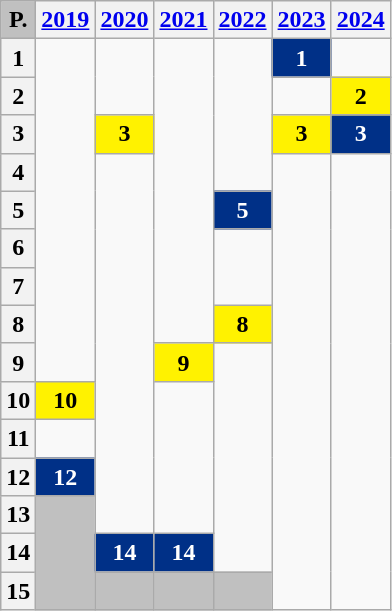<table class="wikitable nowrap" style="text-align: center; font-size:100%">
<tr>
<th style="background:#c0c0c0">P.</th>
<th><a href='#'>2019</a></th>
<th><a href='#'>2020</a></th>
<th><a href='#'>2021</a></th>
<th><a href='#'>2022</a></th>
<th><a href='#'>2023</a></th>
<th><a href='#'>2024</a></th>
</tr>
<tr>
<th>1</th>
<td rowspan="9"></td>
<td rowspan="2"></td>
<td rowspan="8"></td>
<td rowspan="4"></td>
<td style="background:#003087;color:white;"><strong>1</strong></td>
<td></td>
</tr>
<tr>
<th>2</th>
<td></td>
<td style="background:#fff200;"><strong>2</strong></td>
</tr>
<tr>
<th>3</th>
<td style="background:#fff200;"><strong>3</strong></td>
<td style="background:#fff200;"><strong>3</strong></td>
<td style="background:#003087;color:white;"><strong>3</strong></td>
</tr>
<tr>
<th>4</th>
<td rowspan="10"></td>
<td rowspan="12"></td>
<td rowspan="12"></td>
</tr>
<tr>
<th>5</th>
<td style="background:#003087;color:white;"><strong>5</strong></td>
</tr>
<tr>
<th>6</th>
<td rowspan="2"></td>
</tr>
<tr>
<th>7</th>
</tr>
<tr>
<th>8</th>
<td style="background:#fff200;"><strong>8</strong></td>
</tr>
<tr>
<th>9</th>
<td style="background:#fff200;"><strong>9</strong></td>
<td rowspan="6"></td>
</tr>
<tr>
<th>10</th>
<td style="background:#fff200;"><strong>10</strong></td>
<td rowspan="4"></td>
</tr>
<tr>
<th>11</th>
<td></td>
</tr>
<tr>
<th>12</th>
<td style="background:#003087;color:white;"><strong>12</strong></td>
</tr>
<tr>
<th>13</th>
<td rowspan="3" style="background:#c0c0c0"></td>
</tr>
<tr>
<th>14</th>
<td style="background:#003087;color:white;"><strong>14</strong></td>
<td style="background:#003087;color:white;"><strong>14</strong></td>
</tr>
<tr>
<th>15</th>
<td style="background:#c0c0c0"></td>
<td style="background:#c0c0c0"></td>
<td style="background:#c0c0c0"></td>
</tr>
</table>
